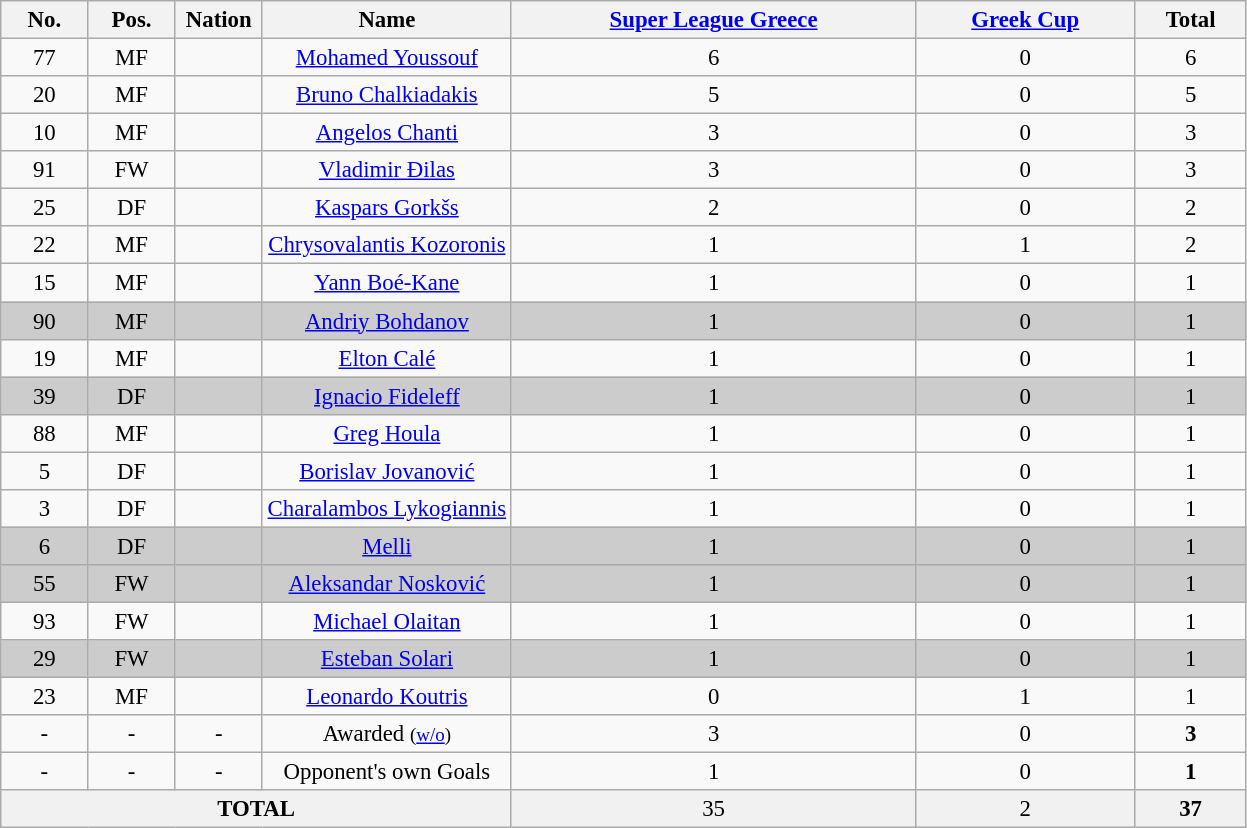<table class="wikitable sortable" style="font-size: 95%; text-align: center;">
<tr>
<th width="7%"><strong>No.</strong></th>
<th width="7%"><strong>Pos.</strong></th>
<th width="7%"><strong>Nation</strong></th>
<th width="20%"><strong>Name</strong></th>
<th><a href='#'>Super League Greece</a></th>
<th><a href='#'>Greek Cup</a></th>
<th>Total</th>
</tr>
<tr>
<td>77</td>
<td>MF</td>
<td> </td>
<td><a href='#'>Mohamed Youssouf</a></td>
<td>6</td>
<td>0</td>
<td>6</td>
</tr>
<tr>
<td>20</td>
<td>MF</td>
<td> </td>
<td><a href='#'>Bruno Chalkiadakis</a></td>
<td>5</td>
<td>0</td>
<td>5</td>
</tr>
<tr>
<td>10</td>
<td>MF</td>
<td></td>
<td><a href='#'>Angelos Chanti</a></td>
<td>3</td>
<td>0</td>
<td>3</td>
</tr>
<tr>
<td>91</td>
<td>FW</td>
<td></td>
<td><a href='#'>Vladimir Đilas</a></td>
<td>3</td>
<td>0</td>
<td>3</td>
</tr>
<tr>
<td>25</td>
<td>DF</td>
<td></td>
<td><a href='#'>Kaspars Gorkšs</a></td>
<td>2</td>
<td>0</td>
<td>2</td>
</tr>
<tr>
<td>22</td>
<td>MF</td>
<td></td>
<td><a href='#'>Chrysovalantis Kozoronis</a></td>
<td>1</td>
<td>1</td>
<td>2</td>
</tr>
<tr>
<td>15</td>
<td>MF</td>
<td> </td>
<td><a href='#'>Yann Boé-Kane</a></td>
<td>1</td>
<td>0</td>
<td>1</td>
</tr>
<tr>
<th style="background:#CCCCCC; font-weight: normal;">90</th>
<th style="background:#CCCCCC; font-weight: normal;">MF</th>
<th style="background:#CCCCCC; font-weight: normal;"></th>
<th style="background:#CCCCCC; font-weight: normal;"><a href='#'>Andriy Bohdanov</a></th>
<th style="background:#CCCCCC; font-weight: normal;">1</th>
<th style="background:#CCCCCC; font-weight: normal;">0</th>
<th style="background:#CCCCCC; font-weight: normal;">1</th>
</tr>
<tr>
<td>19</td>
<td>MF</td>
<td></td>
<td><a href='#'>Elton Calé</a></td>
<td>1</td>
<td>0</td>
<td>1</td>
</tr>
<tr>
<th style="background:#CCCCCC; font-weight: normal;">39</th>
<th style="background:#CCCCCC; font-weight: normal;">DF</th>
<th style="background:#CCCCCC; font-weight: normal;"> </th>
<th style="background:#CCCCCC; font-weight: normal;"><a href='#'>Ignacio Fideleff</a></th>
<th style="background:#CCCCCC; font-weight: normal;">1</th>
<th style="background:#CCCCCC; font-weight: normal;">0</th>
<th style="background:#CCCCCC; font-weight: normal;">1</th>
</tr>
<tr>
<td>88</td>
<td>MF</td>
<td></td>
<td><a href='#'>Greg Houla</a></td>
<td>1</td>
<td>0</td>
<td>1</td>
</tr>
<tr>
<td>5</td>
<td>DF</td>
<td></td>
<td><a href='#'>Borislav Jovanović</a></td>
<td>1</td>
<td>0</td>
<td>1</td>
</tr>
<tr>
<td>3</td>
<td>DF</td>
<td></td>
<td><a href='#'>Charalambos Lykogiannis</a></td>
<td>1</td>
<td>0</td>
<td>1</td>
</tr>
<tr>
<th style="background:#CCCCCC; font-weight: normal;">6</th>
<th style="background:#CCCCCC; font-weight: normal;">DF</th>
<th style="background:#CCCCCC; font-weight: normal;"></th>
<th style="background:#CCCCCC; font-weight: normal;"><a href='#'>Melli</a></th>
<th style="background:#CCCCCC; font-weight: normal;">1</th>
<th style="background:#CCCCCC; font-weight: normal;">0</th>
<th style="background:#CCCCCC; font-weight: normal;">1</th>
</tr>
<tr>
<th style="background:#CCCCCC; font-weight: normal;">55</th>
<th style="background:#CCCCCC; font-weight: normal;">FW</th>
<th style="background:#CCCCCC; font-weight: normal;"></th>
<th style="background:#CCCCCC; font-weight: normal;"><a href='#'>Aleksandar Nosković</a></th>
<th style="background:#CCCCCC; font-weight: normal;">1</th>
<th style="background:#CCCCCC; font-weight: normal;">0</th>
<th style="background:#CCCCCC; font-weight: normal;">1</th>
</tr>
<tr>
<td>93</td>
<td>FW</td>
<td></td>
<td><a href='#'>Michael Olaitan</a></td>
<td>1</td>
<td>0</td>
<td>1</td>
</tr>
<tr>
<th style="background:#CCCCCC; font-weight: normal;">29</th>
<th style="background:#CCCCCC; font-weight: normal;">FW</th>
<th style="background:#CCCCCC; font-weight: normal;"> </th>
<th style="background:#CCCCCC; font-weight: normal;"><a href='#'>Esteban Solari</a></th>
<th style="background:#CCCCCC; font-weight: normal;">1</th>
<th style="background:#CCCCCC; font-weight: normal;">0</th>
<th style="background:#CCCCCC; font-weight: normal;">1</th>
</tr>
<tr>
<td>23</td>
<td>MF</td>
<td> </td>
<td><a href='#'>Leonardo Koutris</a></td>
<td>0</td>
<td>1</td>
<td>1</td>
</tr>
<tr>
<td><em>-</em></td>
<td><em>-</em></td>
<td><em>-</em></td>
<td>Awarded <small>(<a href='#'>w/o</a>)</small></td>
<td>3 </td>
<td>0 </td>
<td><strong>3</strong> </td>
</tr>
<tr>
<td><em>-</em></td>
<td><em>-</em></td>
<td><em>-</em></td>
<td>Opponent's own Goals</td>
<td>1 </td>
<td>0 </td>
<td><strong>1</strong> </td>
</tr>
<tr bgcolor="F1F1F1" >
<td colspan=4><strong>TOTAL</strong></td>
<td>35 </td>
<td>2 </td>
<td><strong>37</strong> </td>
</tr>
</table>
